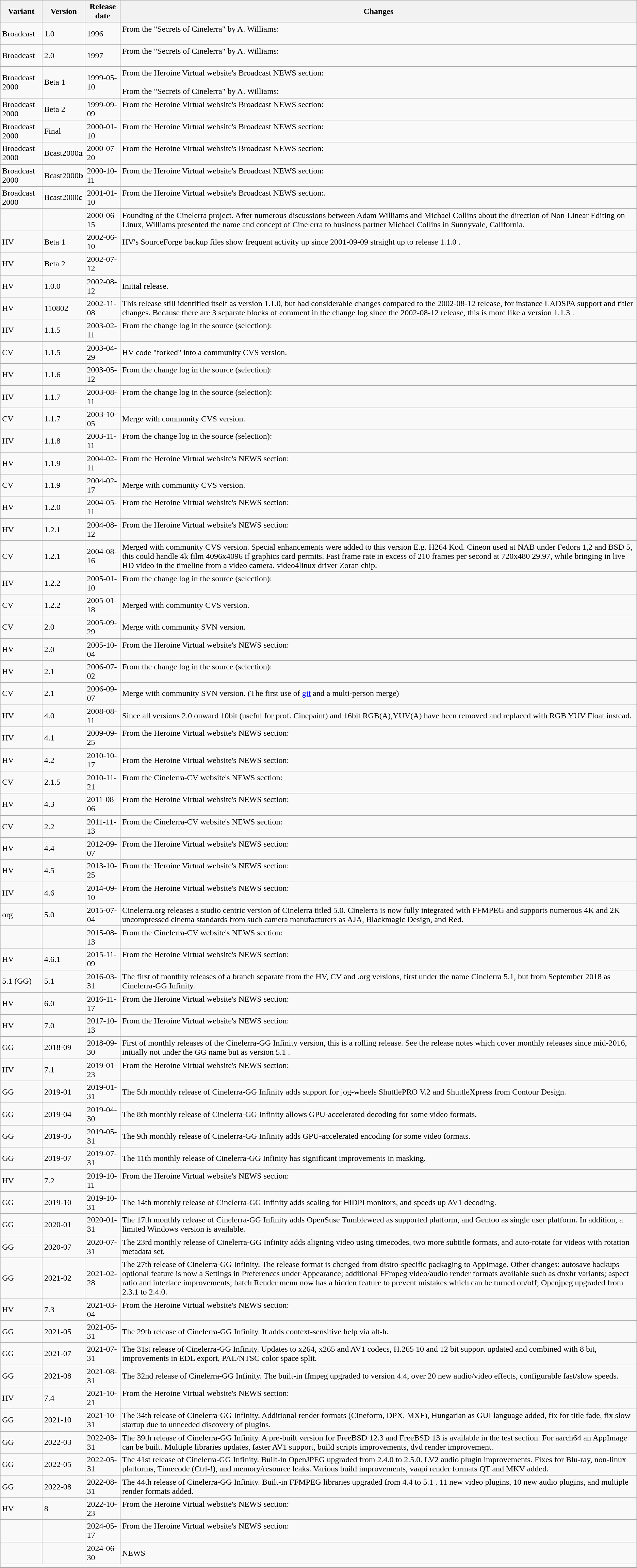<table class="wikitable">
<tr>
<th>Variant</th>
<th>Version</th>
<th>Release date</th>
<th>Changes</th>
</tr>
<tr>
<td>Broadcast</td>
<td>1.0</td>
<td>1996</td>
<td>From the "Secrets of Cinelerra" by A. Williams:<br><br></td>
</tr>
<tr>
<td>Broadcast</td>
<td>2.0</td>
<td>1997</td>
<td>From the "Secrets of Cinelerra" by A. Williams:<br><br></td>
</tr>
<tr>
<td>Broadcast 2000</td>
<td>Beta 1</td>
<td>1999-05-10</td>
<td>From the Heroine Virtual website's Broadcast NEWS section:<br><br>From the "Secrets of Cinelerra" by A. Williams:<br></td>
</tr>
<tr>
<td>Broadcast 2000</td>
<td>Beta 2</td>
<td>1999-09-09</td>
<td>From the Heroine Virtual website's Broadcast NEWS section:<br><br></td>
</tr>
<tr>
<td>Broadcast 2000</td>
<td>Final</td>
<td>2000-01-10</td>
<td>From the Heroine Virtual website's Broadcast NEWS section:<br><br></td>
</tr>
<tr>
<td>Broadcast 2000</td>
<td>Bcast2000<strong>a</strong></td>
<td>2000-07-20</td>
<td>From the Heroine Virtual website's Broadcast NEWS section:<br><br></td>
</tr>
<tr>
<td>Broadcast 2000</td>
<td>Bcast2000<strong>b</strong></td>
<td>2000-10-11</td>
<td>From the Heroine Virtual website's Broadcast NEWS section:<br><br></td>
</tr>
<tr>
<td>Broadcast 2000</td>
<td>Bcast2000<strong>c</strong></td>
<td>2001-01-10</td>
<td>From the Heroine Virtual website's Broadcast NEWS section:.<br><br></td>
</tr>
<tr>
<td></td>
<td></td>
<td>2000-06-15</td>
<td>Founding of the Cinelerra project. After numerous discussions between Adam Williams and Michael Collins about the direction of Non-Linear Editing on Linux, Williams presented the name and concept of Cinelerra to business partner Michael Collins in Sunnyvale, California.</td>
</tr>
<tr>
<td>HV</td>
<td>Beta 1</td>
<td>2002-06-10</td>
<td>HV's SourceForge backup files show frequent activity up since 2001-09-09 straight up to release 1.1.0 .</td>
</tr>
<tr>
<td>HV</td>
<td>Beta 2</td>
<td>2002-07-12</td>
<td></td>
</tr>
<tr>
<td>HV</td>
<td>1.0.0</td>
<td>2002-08-12</td>
<td>Initial release.</td>
</tr>
<tr>
<td>HV</td>
<td>110802</td>
<td>2002-11-08</td>
<td>This release still identified itself as version 1.1.0, but had considerable changes compared to the 2002-08-12 release, for instance LADSPA support and titler changes. Because there are 3 separate blocks of comment in the change log since the 2002-08-12 release, this is more like a version 1.1.3 .</td>
</tr>
<tr>
<td>HV</td>
<td>1.1.5</td>
<td>2003-02-11</td>
<td>From the change log in the source (selection):<br><br></td>
</tr>
<tr>
<td>CV</td>
<td>1.1.5</td>
<td>2003-04-29</td>
<td>HV code "forked" into a community CVS version.</td>
</tr>
<tr>
<td>HV</td>
<td>1.1.6</td>
<td>2003-05-12</td>
<td>From the change log in the source (selection):<br><br></td>
</tr>
<tr>
<td>HV</td>
<td>1.1.7</td>
<td>2003-08-11</td>
<td>From the change log in the source (selection):<br><br></td>
</tr>
<tr>
<td>CV</td>
<td>1.1.7</td>
<td>2003-10-05</td>
<td>Merge with community CVS version.</td>
</tr>
<tr>
<td>HV</td>
<td>1.1.8</td>
<td>2003-11-11</td>
<td>From the change log in the source (selection):<br><br></td>
</tr>
<tr>
<td>HV</td>
<td>1.1.9</td>
<td>2004-02-11</td>
<td>From the Heroine Virtual website's NEWS section:<br><br></td>
</tr>
<tr>
<td>CV</td>
<td>1.1.9</td>
<td>2004-02-17</td>
<td>Merge with community CVS version.</td>
</tr>
<tr>
<td>HV</td>
<td>1.2.0</td>
<td>2004-05-11</td>
<td>From the Heroine Virtual website's NEWS section:<br><br></td>
</tr>
<tr>
<td>HV</td>
<td>1.2.1</td>
<td>2004-08-12</td>
<td>From the Heroine Virtual website's NEWS section:<br><br></td>
</tr>
<tr>
<td>CV</td>
<td>1.2.1</td>
<td>2004-08-16</td>
<td>Merged with community CVS version. Special enhancements were added to this version E.g. H264 Kod. Cineon used at NAB under Fedora 1,2 and BSD 5, this could handle 4k film 4096x4096 if graphics card permits. Fast frame rate in excess of 210 frames per second at 720x480 29.97, while bringing in live HD video in the timeline from a video camera. video4linux driver Zoran chip.</td>
</tr>
<tr>
<td>HV</td>
<td>1.2.2</td>
<td>2005-01-10</td>
<td>From the change log in the source (selection):<br><br></td>
</tr>
<tr>
<td>CV</td>
<td>1.2.2</td>
<td>2005-01-18</td>
<td>Merged with community CVS version.</td>
</tr>
<tr>
<td>CV</td>
<td>2.0</td>
<td>2005-09-29</td>
<td>Merge with community SVN version.</td>
</tr>
<tr>
<td>HV</td>
<td>2.0</td>
<td>2005-10-04</td>
<td>From the Heroine Virtual website's NEWS section:<br><br></td>
</tr>
<tr>
<td>HV</td>
<td>2.1</td>
<td>2006-07-02</td>
<td>From the change log in the source (selection):<br><br></td>
</tr>
<tr>
<td>CV</td>
<td>2.1</td>
<td>2006-09-07</td>
<td>Merge with community SVN version. (The first use of <a href='#'>git</a> and a multi-person merge)</td>
</tr>
<tr>
<td>HV</td>
<td>4.0</td>
<td>2008-08-11</td>
<td>Since all versions 2.0 onward 10bit (useful for prof. Cinepaint) and 16bit RGB(A),YUV(A) have been removed and replaced with RGB YUV Float instead.</td>
</tr>
<tr>
<td>HV</td>
<td>4.1</td>
<td>2009-09-25</td>
<td>From the Heroine Virtual website's NEWS section:<br><br></td>
</tr>
<tr>
<td>HV</td>
<td>4.2</td>
<td>2010-10-17</td>
<td>From the Heroine Virtual website's NEWS section:<br></td>
</tr>
<tr>
<td>CV</td>
<td>2.1.5</td>
<td>2010-11-21</td>
<td>From the Cinelerra-CV website's NEWS section:<br><br></td>
</tr>
<tr>
<td>HV</td>
<td>4.3</td>
<td>2011-08-06</td>
<td>From the Heroine Virtual website's NEWS section:<br><br></td>
</tr>
<tr>
<td>CV</td>
<td>2.2</td>
<td>2011-11-13</td>
<td>From the Cinelerra-CV website's NEWS section:<br><br></td>
</tr>
<tr>
<td>HV</td>
<td>4.4</td>
<td>2012-09-07</td>
<td>From the Heroine Virtual website's NEWS section:<br><br></td>
</tr>
<tr>
<td>HV</td>
<td>4.5</td>
<td>2013-10-25</td>
<td>From the Heroine Virtual website's NEWS section:<br><br></td>
</tr>
<tr>
<td>HV</td>
<td>4.6</td>
<td>2014-09-10</td>
<td>From the Heroine Virtual website's NEWS section:<br><br></td>
</tr>
<tr>
<td>org</td>
<td>5.0</td>
<td>2015-07-04</td>
<td>Cinelerra.org releases a studio centric version of Cinelerra titled 5.0. Cinelerra is now fully integrated with FFMPEG and supports numerous 4K and 2K uncompressed cinema standards from such camera manufacturers as AJA, Blackmagic Design, and Red.</td>
</tr>
<tr>
<td></td>
<td></td>
<td>2015-08-13</td>
<td>From the Cinelerra-CV website's NEWS section:<br><br></td>
</tr>
<tr>
<td>HV</td>
<td>4.6.1</td>
<td>2015-11-09</td>
<td>From the Heroine Virtual website's NEWS section:<br><br></td>
</tr>
<tr>
<td>5.1 (GG)</td>
<td>5.1</td>
<td>2016-03-31</td>
<td>The first of monthly releases of a branch separate from the HV, CV and .org versions, first under the name Cinelerra 5.1, but from September 2018 as Cinelerra-GG Infinity.</td>
</tr>
<tr>
<td>HV</td>
<td>6.0</td>
<td>2016-11-17</td>
<td>From the Heroine Virtual website's NEWS section:<br><br></td>
</tr>
<tr>
<td>HV</td>
<td>7.0</td>
<td>2017-10-13</td>
<td>From the Heroine Virtual website's NEWS section:<br><br></td>
</tr>
<tr>
<td>GG</td>
<td>2018-09</td>
<td>2018-09-30</td>
<td>First of monthly releases of the Cinelerra-GG Infinity version, this is a rolling release. See the release notes which cover monthly releases since mid-2016, initially not under the GG name but as version 5.1 .</td>
</tr>
<tr>
<td>HV</td>
<td>7.1</td>
<td>2019-01-23</td>
<td>From the Heroine Virtual website's NEWS section:<br><br></td>
</tr>
<tr>
<td>GG</td>
<td>2019-01</td>
<td>2019-01-31</td>
<td>The 5th monthly release of Cinelerra-GG Infinity adds support for jog-wheels ShuttlePRO V.2 and ShuttleXpress from Contour Design.</td>
</tr>
<tr>
<td>GG</td>
<td>2019-04</td>
<td>2019-04-30</td>
<td>The 8th monthly release of Cinelerra-GG Infinity allows GPU-accelerated decoding for some video formats.</td>
</tr>
<tr>
<td>GG</td>
<td>2019-05</td>
<td>2019-05-31</td>
<td>The 9th monthly release of Cinelerra-GG Infinity adds GPU-accelerated encoding for some video formats.</td>
</tr>
<tr>
<td>GG</td>
<td>2019-07</td>
<td>2019-07-31</td>
<td>The 11th monthly release of Cinelerra-GG Infinity has significant improvements in masking.</td>
</tr>
<tr>
<td>HV</td>
<td>7.2</td>
<td>2019-10-11</td>
<td>From the Heroine Virtual website's NEWS section:<br><br></td>
</tr>
<tr>
<td>GG</td>
<td>2019-10</td>
<td>2019-10-31</td>
<td>The 14th monthly release of Cinelerra-GG Infinity adds scaling for HiDPI monitors, and speeds up AV1 decoding.</td>
</tr>
<tr>
<td>GG</td>
<td>2020-01</td>
<td>2020-01-31</td>
<td>The 17th monthly release of Cinelerra-GG Infinity adds OpenSuse Tumbleweed as supported platform, and Gentoo as single user platform. In addition, a limited Windows version is available.</td>
</tr>
<tr>
<td>GG</td>
<td>2020-07</td>
<td>2020-07-31</td>
<td>The 23rd monthly release of Cinelerra-GG Infinity adds aligning video using timecodes, two more subtitle formats, and auto-rotate for videos with rotation metadata set.</td>
</tr>
<tr>
<td>GG</td>
<td>2021-02</td>
<td>2021-02-28</td>
<td>The 27th release of Cinelerra-GG Infinity. The release format is changed from distro-specific packaging to AppImage. Other changes: autosave backups optional feature is now a Settings in Preferences under Appearance; additional FFmpeg video/audio render formats available such as dnxhr variants; aspect ratio and interlace improvements; batch Render menu now has a hidden feature to prevent mistakes which can be turned on/off; Openjpeg upgraded from 2.3.1 to 2.4.0.</td>
</tr>
<tr>
<td>HV</td>
<td>7.3</td>
<td>2021-03-04</td>
<td>From the Heroine Virtual website's NEWS section:<br><br></td>
</tr>
<tr>
<td>GG</td>
<td>2021-05</td>
<td>2021-05-31</td>
<td>The 29th release of Cinelerra-GG Infinity. It adds context-sensitive help via alt-h.</td>
</tr>
<tr>
<td>GG</td>
<td>2021-07</td>
<td>2021-07-31</td>
<td>The 31st release of Cinelerra-GG Infinity. Updates to x264, x265 and AV1 codecs, H.265 10 and 12 bit support updated and combined with 8 bit, improvements in EDL export, PAL/NTSC color space split.</td>
</tr>
<tr>
<td>GG</td>
<td>2021-08</td>
<td>2021-08-31</td>
<td>The 32nd release of Cinelerra-GG Infinity. The built-in ffmpeg upgraded to version 4.4, over 20 new audio/video effects, configurable fast/slow speeds.</td>
</tr>
<tr>
<td>HV</td>
<td>7.4</td>
<td>2021-10-21</td>
<td>From the Heroine Virtual website's NEWS section:<br><br></td>
</tr>
<tr>
<td>GG</td>
<td>2021-10</td>
<td>2021-10-31</td>
<td>The 34th release of Cinelerra-GG Infinity. Additional render formats (Cineform, DPX, MXF), Hungarian as GUI language added, fix for title fade, fix slow startup due to unneeded discovery of plugins.</td>
</tr>
<tr>
<td>GG</td>
<td>2022-03</td>
<td>2022-03-31</td>
<td>The 39th release of Cinelerra-GG Infinity. A pre-built version for FreeBSD 12.3 and FreeBSD 13 is available in the test section. For aarch64 an AppImage can be built. Multiple libraries updates, faster AV1 support, build scripts improvements, dvd render improvement.</td>
</tr>
<tr>
<td>GG</td>
<td>2022-05</td>
<td>2022-05-31</td>
<td>The 41st release of Cinelerra-GG Infinity. Built-in OpenJPEG upgraded from 2.4.0 to 2.5.0. LV2 audio plugin improvements. Fixes for Blu-ray, non-linux platforms, Timecode (Ctrl-!), and memory/resource leaks. Various build improvements, vaapi render formats QT and MKV added.</td>
</tr>
<tr>
<td>GG</td>
<td>2022-08</td>
<td>2022-08-31</td>
<td>The 44th release of Cinelerra-GG Infinity. Built-in FFMPEG libraries upgraded from 4.4 to 5.1 . 11 new video plugins, 10 new audio plugins, and multiple render formats added.</td>
</tr>
<tr>
<td>HV</td>
<td>8</td>
<td>2022-10-23</td>
<td>From the Heroine Virtual website's NEWS section:<br><br></td>
</tr>
<tr>
<td></td>
<td></td>
<td>2024-05-17</td>
<td>From the Heroine Virtual website's NEWS section:<br><br></td>
</tr>
<tr>
<td></td>
<td></td>
<td>2024-06-30</td>
<td>NEWS</td>
</tr>
<tr>
<td colspan="6"><small></small></td>
</tr>
</table>
